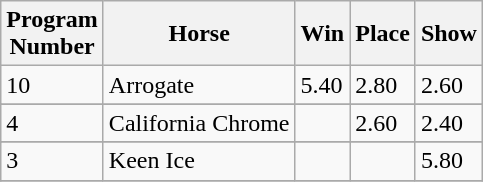<table class="wikitable">
<tr>
<th>Program<br>Number</th>
<th>Horse</th>
<th>Win</th>
<th>Place</th>
<th>Show</th>
</tr>
<tr>
<td>10</td>
<td>Arrogate</td>
<td>5.40</td>
<td>2.80</td>
<td>2.60</td>
</tr>
<tr>
</tr>
<tr>
<td>4</td>
<td>California Chrome</td>
<td></td>
<td>2.60</td>
<td>2.40</td>
</tr>
<tr>
</tr>
<tr>
<td>3</td>
<td>Keen Ice</td>
<td></td>
<td></td>
<td>5.80</td>
</tr>
<tr>
</tr>
</table>
